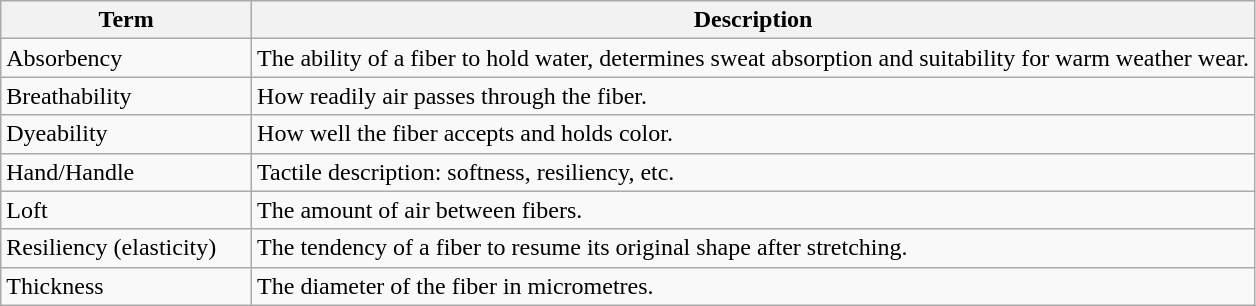<table class=wikitable>
<tr>
<th width="20%">Term</th>
<th width="80%">Description</th>
</tr>
<tr valign="top lace">
<td>Absorbency</td>
<td>The ability of a fiber to hold water, determines sweat absorption and suitability for warm weather wear.</td>
</tr>
<tr valign="top">
<td>Breathability</td>
<td>How readily air passes through the fiber.</td>
</tr>
<tr valign="top">
<td>Dyeability</td>
<td>How well the fiber accepts and holds color.</td>
</tr>
<tr valign="top">
<td>Hand/Handle</td>
<td>Tactile description: softness, resiliency, etc.</td>
</tr>
<tr valign="top">
<td>Loft</td>
<td>The amount of air between fibers.</td>
</tr>
<tr valign="top">
<td>Resiliency (elasticity)</td>
<td>The tendency of a fiber to resume its original shape after stretching.</td>
</tr>
<tr valign="top">
<td>Thickness</td>
<td>The diameter of the fiber in micrometres.</td>
</tr>
</table>
